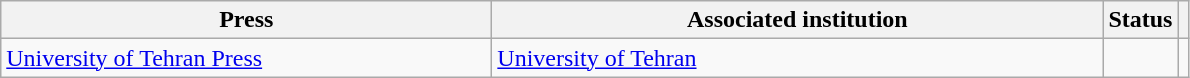<table class="wikitable sortable">
<tr>
<th style="width:20em">Press</th>
<th style="width:25em">Associated institution</th>
<th>Status</th>
<th></th>
</tr>
<tr>
<td><a href='#'>University of Tehran Press</a></td>
<td><a href='#'>University of Tehran</a></td>
<td></td>
<td></td>
</tr>
</table>
